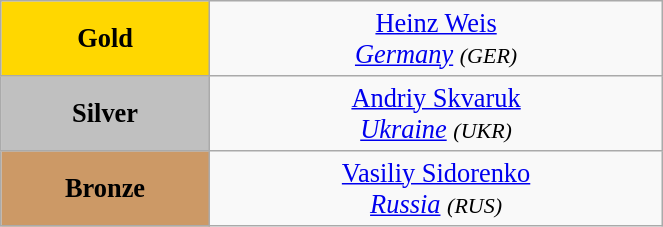<table class="wikitable" style=" text-align:center; font-size:110%;" width="35%">
<tr>
<td bgcolor="gold"><strong>Gold</strong></td>
<td> <a href='#'>Heinz Weis</a><br><em><a href='#'>Germany</a> <small>(GER)</small></em></td>
</tr>
<tr>
<td bgcolor="silver"><strong>Silver</strong></td>
<td> <a href='#'>Andriy Skvaruk</a><br><em><a href='#'>Ukraine</a> <small>(UKR)</small></em></td>
</tr>
<tr>
<td bgcolor="CC9966"><strong>Bronze</strong></td>
<td> <a href='#'>Vasiliy Sidorenko</a><br><em><a href='#'>Russia</a> <small>(RUS)</small></em></td>
</tr>
</table>
